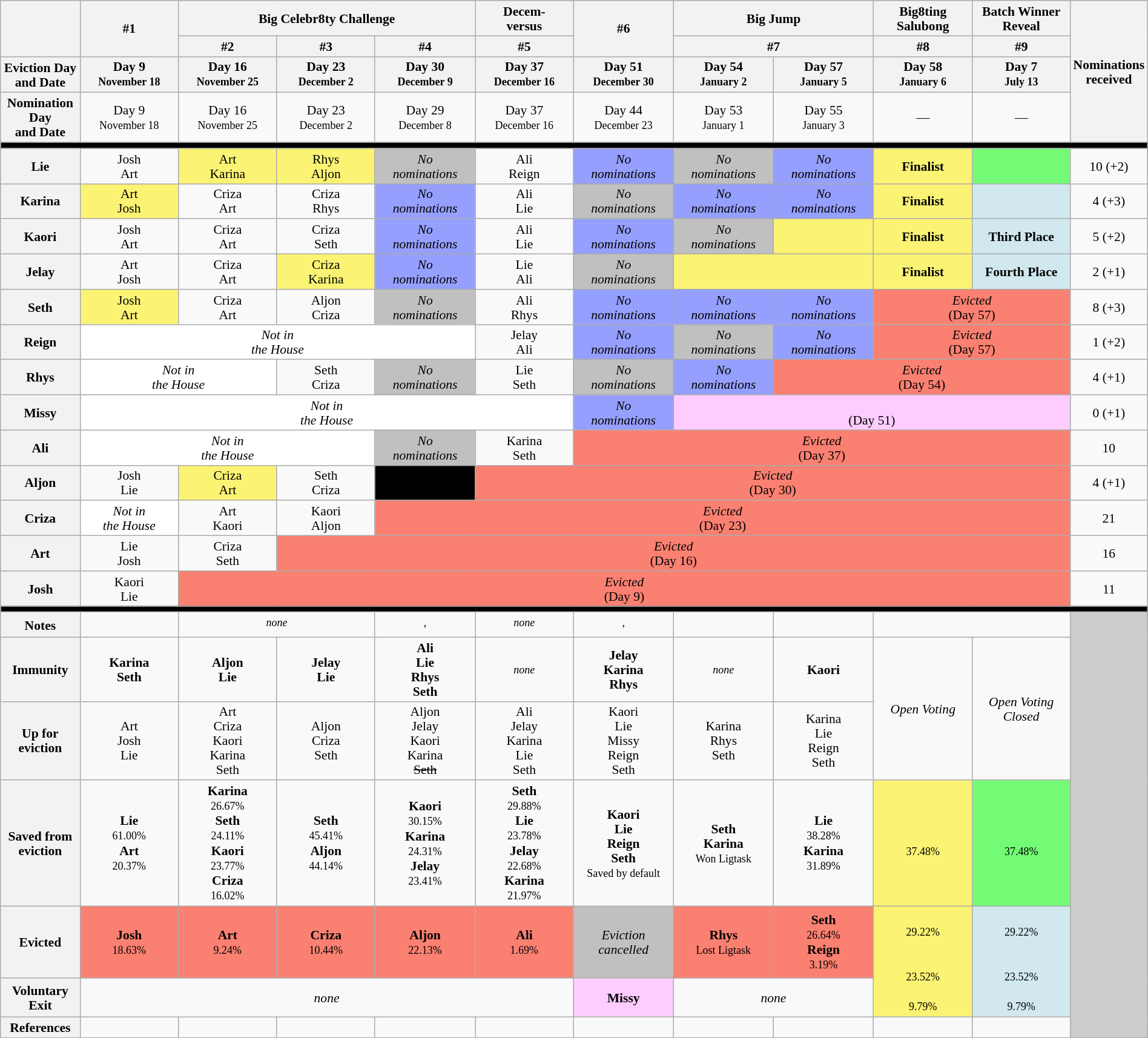<table class="wikitable" style="text-align:center; font-size:90%; line-height:16px; width:100%;">
<tr>
<th rowspan="2" style="width:07%;"></th>
<th rowspan="2" style="width:09%;">#1</th>
<th colspan="3" style="width:27%;">Big Celebr8ty Challenge</th>
<th style="width:09%;">Decem-<br>versus</th>
<th rowspan="2" style="width:09%;">#6</th>
<th colspan="2" style="width:18%;">Big Jump</th>
<th>Big8ting Salubong</th>
<th>Batch Winner Reveal</th>
<th style="width:05%" rowspan="4">Nominations<br>received</th>
</tr>
<tr>
<th style="width:09%;">#2</th>
<th style="width:09%;">#3</th>
<th style="width:09%;">#4</th>
<th style="width:09%;">#5</th>
<th colspan="2" style="width:09%;">#7</th>
<th style="width:09%;">#8</th>
<th style="width:09%;">#9</th>
</tr>
<tr>
<th>Eviction Day<br>and Date</th>
<th>Day 9<br><small>November 18</small></th>
<th>Day 16<br><small>November 25</small></th>
<th>Day 23<br><small>December 2</small></th>
<th>Day 30<br><small>December 9</small></th>
<th>Day 37<br><small>December 16</small></th>
<th>Day 51<br><small>December 30</small></th>
<th style="width:09%;">Day 54<br><small>January 2</small></th>
<th style="width:09%;">Day 57<br><small>January 5</small></th>
<th>Day 58<br><small>January 6</small></th>
<th><span>Day 7</span><br><small>July 13</small></th>
</tr>
<tr>
<th>Nomination Day<br>and Date</th>
<td>Day 9<br><small>November 18</small></td>
<td>Day 16<br><small>November 25</small></td>
<td>Day 23<br><small>December 2</small></td>
<td>Day 29<br><small>December 8</small></td>
<td>Day 37<br><small>December 16</small></td>
<td>Day 44<br><small>December 23</small></td>
<td>Day 53<br><small>January 1</small></td>
<td>Day 55<br><small>January 3</small></td>
<td>—</td>
<td>—</td>
</tr>
<tr>
<th style="background:#000000;" colspan="12"></th>
</tr>
<tr>
<th>Lie</th>
<td>Josh<br>Art</td>
<td style="background:#FBF373;">Art<br>Karina</td>
<td style="background:#FBF373;">Rhys<br>Aljon</td>
<td style="background:#C0C0C0;"><em>No<br>nominations</em></td>
<td>Ali<br>Reign</td>
<td style="background:#959FFD;"><em>No<br>nominations</em></td>
<td style="background:#C0C0C0;"><em>No<br>nominations</em></td>
<td style="background:#959FFD;"><em>No<br>nominations</em></td>
<td style="background:#FBF373;"><strong>Finalist</strong><br></td>
<td style="background:#73FB76;"><br></td>
<td>10 (+2)</td>
</tr>
<tr>
<th>Karina</th>
<td style="background:#FBF373;">Art<br>Josh</td>
<td>Criza<br>Art</td>
<td>Criza<br>Rhys</td>
<td style="background:#959FFD;"><em>No<br>nominations</em></td>
<td>Ali<br>Lie</td>
<td style="background:#C0C0C0;"><em>No<br>nominations</em></td>
<td style="background:#959FFD;"><em>No<br>nominations</em></td>
<td style="background:#959FFD;"><em>No<br>nominations</em></td>
<td style="background:#FBF373;"><strong>Finalist</strong><br></td>
<td style="background:#D1E8EF;"><br></td>
<td>4 (+3)</td>
</tr>
<tr>
<th>Kaori</th>
<td>Josh<br>Art</td>
<td>Criza<br>Art</td>
<td>Criza<br>Seth</td>
<td style="background:#959FFD;"><em>No<br>nominations</em></td>
<td>Ali<br>Lie</td>
<td style="background:#959FFD;"><em>No<br>nominations</em></td>
<td style="background:#C0C0C0;"><em>No<br>nominations</em></td>
<td style="background:#FBF373;"></td>
<td style="background:#FBF373;"><strong>Finalist</strong><br></td>
<td style="background:#D1E8EF;"><strong>Third Place</strong><br></td>
<td>5 (+2)</td>
</tr>
<tr>
<th>Jelay</th>
<td>Art<br>Josh</td>
<td>Criza<br>Art</td>
<td style="background:#FBF373;">Criza<br>Karina</td>
<td style="background:#959FFD;"><em>No<br>nominations</em></td>
<td>Lie<br>Ali</td>
<td style="background:#C0C0C0;"><em>No<br>nominations</em></td>
<td colspan="2" style="background:#FBF373;"></td>
<td style="background:#FBF373;"><strong>Finalist</strong><br></td>
<td style="background:#D1E8EF;"><strong>Fourth Place</strong><br></td>
<td>2 (+1)</td>
</tr>
<tr>
<th>Seth</th>
<td style="background:#FBF373;">Josh<br>Art</td>
<td>Criza<br>Art</td>
<td>Aljon<br>Criza</td>
<td style="background:#C0C0C0;"><em>No<br>nominations</em></td>
<td>Ali<br>Rhys</td>
<td style="background:#959FFD;"><em>No<br>nominations</em></td>
<td style="background:#959FFD;"><em>No<br>nominations</em></td>
<td style="background:#959FFD;"><em>No<br>nominations</em></td>
<td colspan="2" style="background:#FA8072;"><em>Evicted</em><br>(Day 57)</td>
<td>8 (+3)</td>
</tr>
<tr>
<th>Reign</th>
<td colspan="4" style="background-color:#FFFFFF"><em>Not in<br>the House</em></td>
<td>Jelay<br>Ali</td>
<td style="background:#959FFD;"><em>No<br>nominations</em></td>
<td style="background:#C0C0C0;"><em>No<br>nominations</em></td>
<td style="background:#959FFD;"><em>No<br>nominations</em></td>
<td colspan="2" style="background:#FA8072;"><em>Evicted</em><br>(Day 57)</td>
<td>1 (+2)</td>
</tr>
<tr>
<th>Rhys</th>
<td colspan="2" style="background-color:#FFFFFF"><em>Not in<br>the House</em></td>
<td>Seth<br>Criza</td>
<td style="background:#C0C0C0;"><em>No<br>nominations</em></td>
<td>Lie<br>Seth</td>
<td style="background:#C0C0C0;"><em>No<br>nominations</em></td>
<td style="background:#959FFD;"><em>No<br>nominations</em></td>
<td colspan="3" style="background:#FA8072"><em>Evicted</em><br>(Day 54)</td>
<td>4 (+1)</td>
</tr>
<tr>
<th>Missy</th>
<td colspan="5" style="background-color:#FFFFFF"><em>Not in<br>the House</em></td>
<td style="background:#959FFD;"><em>No<br>nominations</em></td>
<td colspan="4" style="background-color:#FFCCFF"><br>(Day 51)</td>
<td>0 (+1)</td>
</tr>
<tr>
<th>Ali</th>
<td colspan="3" style="background-color:#FFFFFF"><em>Not in<br>the House</em></td>
<td style="background:#C0C0C0;"><em>No<br>nominations</em></td>
<td>Karina<br>Seth</td>
<td colspan="5" style="background:#FA8072"><em>Evicted</em><br>(Day 37)</td>
<td>10</td>
</tr>
<tr>
<th>Aljon</th>
<td>Josh<br>Lie</td>
<td style="background:#FBF373;">Criza<br>Art</td>
<td>Seth<br>Criza</td>
<td style="background:#000000;"></td>
<td colspan="6" style="background:#FA8072"><em>Evicted</em><br>(Day 30)</td>
<td>4 (+1)</td>
</tr>
<tr>
<th>Criza</th>
<td style="background-color:#FFFFFF"><em>Not in<br>the House</em></td>
<td>Art<br>Kaori</td>
<td>Kaori<br>Aljon</td>
<td colspan="7" style="background:#FA8072"><em>Evicted</em><br>(Day 23)</td>
<td>21</td>
</tr>
<tr>
<th>Art</th>
<td>Lie<br>Josh</td>
<td>Criza<br>Seth</td>
<td colspan="8" style="background:#FA8072"><em>Evicted</em><br>(Day 16)</td>
<td>16</td>
</tr>
<tr>
<th>Josh</th>
<td>Kaori<br>Lie</td>
<td colspan="9" style="background:#FA8072"><em>Evicted</em><br>(Day 9)</td>
<td>11</td>
</tr>
<tr>
<th style="background:#000000;" colspan="12"></th>
</tr>
<tr>
<th>Notes</th>
<td></td>
<td colspan="2"><sup><em>none</em></sup></td>
<td><sup>,</sup> </td>
<td colspan="1"><sup><em>none</em></sup></td>
<td><sup>,</sup> </td>
<td></td>
<td></td>
<td colspan="2"></td>
<td rowspan="7" style="background:#CCCCCC"></td>
</tr>
<tr>
<th>Immunity</th>
<td><strong>Karina</strong><br><strong>Seth</strong></td>
<td><strong>Aljon</strong><br><strong>Lie</strong></td>
<td><strong>Jelay</strong><br><strong>Lie</strong></td>
<td><strong>Ali</strong><br><strong>Lie</strong><br><strong>Rhys</strong><br><strong>Seth</strong></td>
<td><small><em>none</em></small></td>
<td><strong>Jelay</strong><br><strong>Karina</strong><br><strong>Rhys</strong></td>
<td><small><em>none</em></small></td>
<td><strong>Kaori</strong></td>
<td rowspan="2"><em>Open Voting</em></td>
<td rowspan="2"><em>Open Voting Closed</em></td>
</tr>
<tr>
<th>Up for eviction</th>
<td>Art<br>Josh<br>Lie</td>
<td>Art<br>Criza<br>Kaori<br>Karina<br>Seth</td>
<td>Aljon<br>Criza<br>Seth</td>
<td>Aljon<br>Jelay<br>Kaori<br>Karina<br><s>Seth</s></td>
<td>Ali<br>Jelay<br>Karina<br>Lie<br>Seth</td>
<td>Kaori<br>Lie<br>Missy<br>Reign<br>Seth</td>
<td>Karina<br>Rhys<br>Seth</td>
<td>Karina<br>Lie<br>Reign<br>Seth</td>
</tr>
<tr>
<th>Saved from eviction</th>
<td><strong>Lie</strong><br><small>61.00%</small><br><strong>Art</strong><br><small>20.37%</small></td>
<td><strong>Karina</strong><br><small>26.67%</small><br><strong>Seth</strong><br><small>24.11%</small><br><strong>Kaori</strong><br><small>23.77%</small><br><strong>Criza</strong><br><small>16.02%</small></td>
<td><strong>Seth</strong><br><small>45.41%</small><br><strong>Aljon</strong><br><small>44.14%</small></td>
<td><strong>Kaori</strong><br><small>30.15%</small><br><strong>Karina</strong><br><small>24.31%</small><br> <strong>Jelay</strong><br><small>23.41%</small></td>
<td><strong>Seth</strong><br><small>29.88%</small><br><strong>Lie</strong><br><small>23.78%</small><br><strong>Jelay</strong><br><small>22.68%</small><br><strong>Karina</strong><br><small>21.97%</small></td>
<td><strong>Kaori</strong><br><strong>Lie</strong><br><strong>Reign</strong><br><strong>Seth</strong><br><small>Saved by default</small></td>
<td><strong>Seth</strong><br><strong>Karina</strong><br><small>Won Ligtask</small></td>
<td><strong>Lie</strong><br><small>38.28%</small><br><strong>Karina</strong><br><small>31.89%</small></td>
<td style="background:#FBF373;"><strong></strong><br><small>37.48%</small></td>
<td style="background:#73FB76;"><strong></strong><br><small>37.48%</small></td>
</tr>
<tr>
<th>Evicted</th>
<td style="background:#FA8072"><strong>Josh</strong><br><small>18.63%</small></td>
<td style="background:#FA8072"><strong>Art</strong><br><small>9.24%</small></td>
<td style="background:#FA8072"><strong>Criza</strong><br><small>10.44%</small></td>
<td style="background:#FA8072"><strong>Aljon</strong><br><small>22.13%</small></td>
<td style="background:#FA8072"><strong>Ali</strong><br><small>1.69%</small></td>
<td style="background:#C0C0C0"><em>Eviction cancelled</em></td>
<td style="background:#FA8072" align="center"><strong>Rhys</strong><br><small>Lost Ligtask</small></td>
<td style="background:#FA8072"><strong>Seth</strong><br><small>26.64%</small><br><strong>Reign</strong><br><small>3.19%</small></td>
<td rowspan="2" style="background:#FBF373;"><strong></strong><br><small>29.22%</small><br><br><strong></strong><br><small>23.52%</small><br><strong></strong><br><small>9.79%</small></td>
<td rowspan="2" style="background:#D1E8EF"><strong></strong><br><small>29.22%</small><br><br><strong></strong><br><small>23.52%</small><br><strong></strong><br><small>9.79%</small></td>
</tr>
<tr>
<th>Voluntary Exit</th>
<td colspan="5"><em>none</em></td>
<td style="background:#FFCCFF"><strong>Missy</strong></td>
<td colspan="2"><em>none</em></td>
</tr>
<tr>
<th>References</th>
<td></td>
<td></td>
<td></td>
<td></td>
<td></td>
<td></td>
<td></td>
<td></td>
<td></td>
<td></td>
</tr>
<tr>
</tr>
</table>
